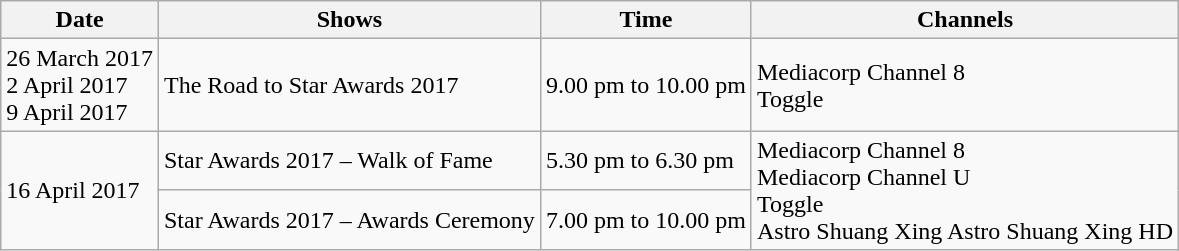<table class="wikitable">
<tr>
<th>Date</th>
<th>Shows</th>
<th>Time</th>
<th>Channels</th>
</tr>
<tr>
<td>26 March 2017<br>2 April 2017<br>9 April 2017</td>
<td>The Road to Star Awards 2017</td>
<td>9.00 pm to 10.00 pm</td>
<td>Mediacorp Channel 8<br>Toggle</td>
</tr>
<tr>
<td rowspan=2>16 April 2017</td>
<td>Star Awards 2017 – Walk of Fame</td>
<td>5.30 pm to 6.30 pm</td>
<td rowspan=2>Mediacorp Channel 8 <br>Mediacorp Channel U<br>Toggle<br>Astro Shuang Xing 
Astro Shuang Xing HD</td>
</tr>
<tr>
<td>Star Awards 2017 – Awards Ceremony</td>
<td>7.00 pm to 10.00 pm</td>
</tr>
</table>
